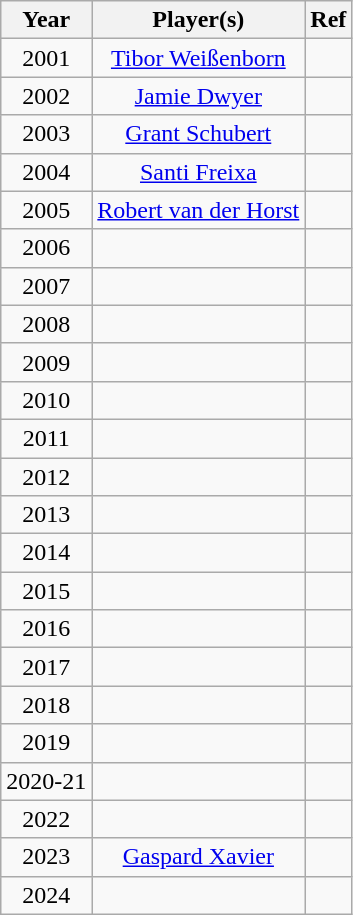<table class=wikitable style="text-align:center;">
<tr>
<th>Year</th>
<th>Player(s)</th>
<th>Ref</th>
</tr>
<tr>
<td>2001</td>
<td> <a href='#'>Tibor Weißenborn</a></td>
<td></td>
</tr>
<tr>
<td>2002</td>
<td> <a href='#'>Jamie Dwyer</a></td>
<td></td>
</tr>
<tr>
<td>2003</td>
<td> <a href='#'>Grant Schubert</a></td>
<td></td>
</tr>
<tr>
<td>2004</td>
<td> <a href='#'>Santi Freixa</a></td>
<td></td>
</tr>
<tr>
<td>2005</td>
<td> <a href='#'>Robert van der Horst</a></td>
<td></td>
</tr>
<tr>
<td>2006</td>
<td></td>
<td></td>
</tr>
<tr>
<td>2007</td>
<td></td>
<td></td>
</tr>
<tr>
<td>2008</td>
<td></td>
<td></td>
</tr>
<tr>
<td>2009</td>
<td></td>
<td></td>
</tr>
<tr>
<td>2010</td>
<td></td>
<td></td>
</tr>
<tr>
<td>2011</td>
<td></td>
<td></td>
</tr>
<tr>
<td>2012</td>
<td></td>
<td></td>
</tr>
<tr>
<td>2013</td>
<td></td>
<td></td>
</tr>
<tr>
<td>2014</td>
<td></td>
<td></td>
</tr>
<tr>
<td>2015</td>
<td></td>
<td></td>
</tr>
<tr>
<td>2016</td>
<td></td>
<td></td>
</tr>
<tr>
<td>2017</td>
<td></td>
<td></td>
</tr>
<tr>
<td>2018</td>
<td></td>
<td></td>
</tr>
<tr>
<td>2019</td>
<td></td>
<td></td>
</tr>
<tr>
<td>2020-21</td>
<td></td>
<td></td>
</tr>
<tr>
<td>2022</td>
<td></td>
<td></td>
</tr>
<tr>
<td>2023</td>
<td> <a href='#'>Gaspard Xavier</a></td>
<td></td>
</tr>
<tr>
<td>2024</td>
<td></td>
<td></td>
</tr>
</table>
